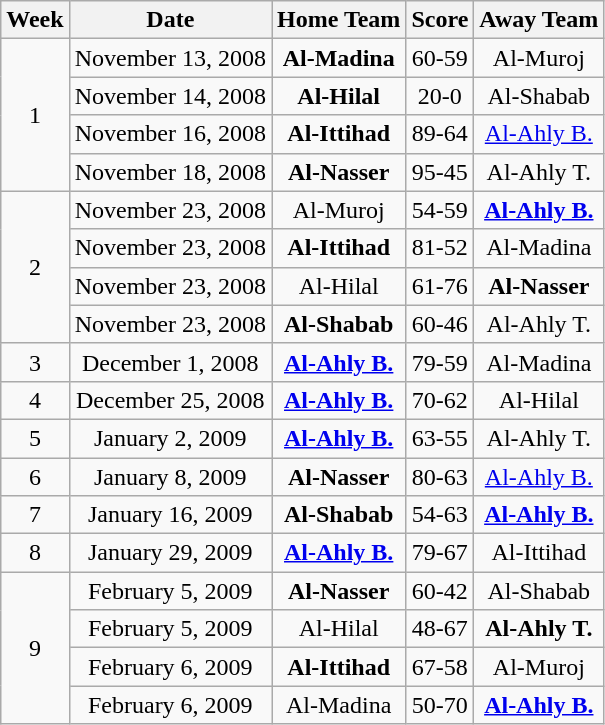<table class="wikitable" style="text-align: center;">
<tr>
<th>Week</th>
<th>Date</th>
<th>Home Team</th>
<th>Score</th>
<th>Away Team</th>
</tr>
<tr>
<td rowspan=4>1</td>
<td>November 13, 2008</td>
<td><strong>Al-Madina</strong></td>
<td>60-59</td>
<td>Al-Muroj</td>
</tr>
<tr>
<td>November 14, 2008</td>
<td><strong>Al-Hilal</strong></td>
<td>20-0</td>
<td>Al-Shabab</td>
</tr>
<tr>
<td>November 16, 2008</td>
<td><strong>Al-Ittihad</strong></td>
<td>89-64</td>
<td><a href='#'>Al-Ahly B.</a></td>
</tr>
<tr>
<td>November 18, 2008</td>
<td><strong>Al-Nasser</strong></td>
<td>95-45</td>
<td>Al-Ahly T.</td>
</tr>
<tr>
<td rowspan=4>2</td>
<td>November 23, 2008</td>
<td>Al-Muroj</td>
<td>54-59</td>
<td><strong><a href='#'>Al-Ahly B.</a></strong></td>
</tr>
<tr>
<td>November 23, 2008</td>
<td><strong>Al-Ittihad</strong></td>
<td>81-52</td>
<td>Al-Madina</td>
</tr>
<tr>
<td>November 23, 2008</td>
<td>Al-Hilal</td>
<td>61-76</td>
<td><strong>Al-Nasser</strong></td>
</tr>
<tr>
<td>November 23, 2008</td>
<td><strong>Al-Shabab</strong></td>
<td>60-46</td>
<td>Al-Ahly T.</td>
</tr>
<tr>
<td>3</td>
<td>December 1, 2008</td>
<td><strong><a href='#'>Al-Ahly B.</a></strong></td>
<td>79-59</td>
<td>Al-Madina</td>
</tr>
<tr>
<td>4</td>
<td>December 25, 2008</td>
<td><strong><a href='#'>Al-Ahly B.</a></strong></td>
<td>70-62</td>
<td>Al-Hilal</td>
</tr>
<tr>
<td>5</td>
<td>January 2, 2009</td>
<td><strong><a href='#'>Al-Ahly B.</a></strong></td>
<td>63-55</td>
<td>Al-Ahly T.</td>
</tr>
<tr>
<td>6</td>
<td>January 8, 2009</td>
<td><strong>Al-Nasser</strong></td>
<td>80-63</td>
<td><a href='#'>Al-Ahly B.</a></td>
</tr>
<tr>
<td>7</td>
<td>January 16, 2009</td>
<td><strong>Al-Shabab</strong></td>
<td>54-63</td>
<td><strong><a href='#'>Al-Ahly B.</a></strong></td>
</tr>
<tr>
<td>8</td>
<td>January 29, 2009</td>
<td><strong><a href='#'>Al-Ahly B.</a></strong></td>
<td>79-67</td>
<td>Al-Ittihad</td>
</tr>
<tr>
<td rowspan=4>9</td>
<td>February 5, 2009</td>
<td><strong>Al-Nasser</strong></td>
<td>60-42</td>
<td>Al-Shabab</td>
</tr>
<tr>
<td>February 5, 2009</td>
<td>Al-Hilal</td>
<td>48-67</td>
<td><strong>Al-Ahly T.</strong></td>
</tr>
<tr>
<td>February 6, 2009</td>
<td><strong>Al-Ittihad</strong></td>
<td>67-58</td>
<td>Al-Muroj</td>
</tr>
<tr>
<td>February 6, 2009</td>
<td>Al-Madina</td>
<td>50-70</td>
<td><strong><a href='#'>Al-Ahly B.</a></strong></td>
</tr>
</table>
